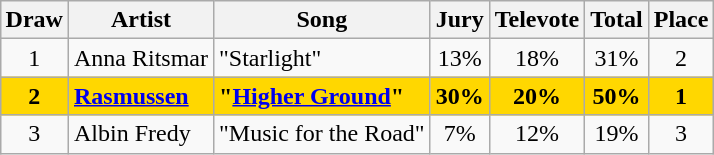<table class="sortable wikitable" style="margin: 1em auto 1em auto; text-align:center;">
<tr>
<th>Draw</th>
<th>Artist</th>
<th>Song</th>
<th>Jury</th>
<th>Televote</th>
<th>Total</th>
<th>Place</th>
</tr>
<tr>
<td>1</td>
<td align="left">Anna Ritsmar</td>
<td align="left">"Starlight"</td>
<td>13%</td>
<td>18%</td>
<td>31%</td>
<td>2</td>
</tr>
<tr style="font-weight:bold; background:gold;">
<td>2</td>
<td align="left"><a href='#'>Rasmussen</a></td>
<td align="left">"<a href='#'>Higher Ground</a>"</td>
<td>30%</td>
<td>20%</td>
<td>50%</td>
<td>1</td>
</tr>
<tr>
<td>3</td>
<td align="left">Albin Fredy</td>
<td align="left">"Music for the Road"</td>
<td>7%</td>
<td>12%</td>
<td>19%</td>
<td>3</td>
</tr>
</table>
